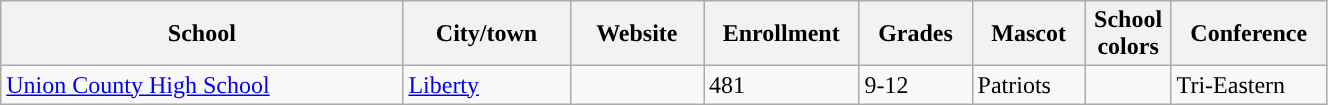<table class="wikitable sortable" width="70%">
<tr>
<th width="20%">School</th>
<th width="08%">City/town</th>
<th width="06%">Website</th>
<th width="04%">Enrollment</th>
<th width="04%">Grades</th>
<th width="04%">Mascot</th>
<th width=01%>School colors</th>
<th width="04%">Conference</th>
</tr>
<tr>
<td><a href='#'>Union County High School</a></td>
<td><a href='#'>Liberty</a></td>
<td></td>
<td>481</td>
<td>9-12</td>
<td>Patriots</td>
<td>  </td>
<td>Tri-Eastern</td>
</tr>
</table>
